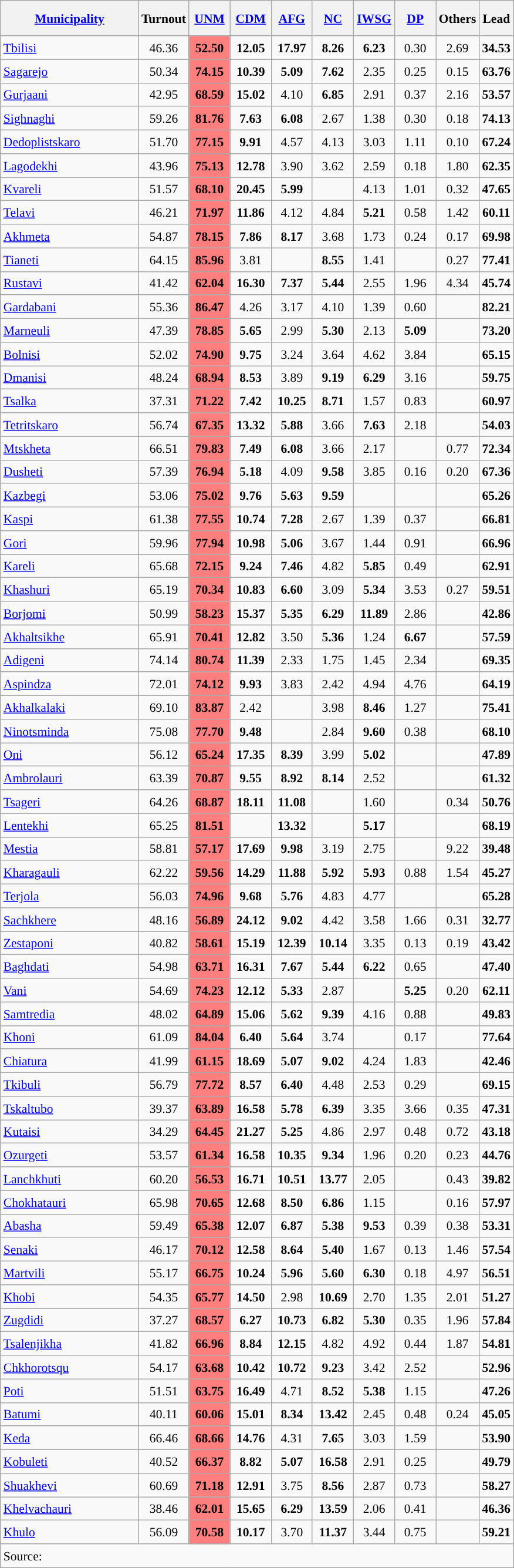<table class="wikitable sortable" style="text-align:center;font-size:90%;line-height:20px">
<tr style="height:40px;">
<th style="width:150px;"><a href='#'>Municipality</a></th>
<th style="width:40px;">Turnout</th>
<th style="width:40px;"><a href='#'>UNM</a></th>
<th style="width:40px;"><a href='#'>CDM</a></th>
<th style="width:40px;"><a href='#'>A</a><a href='#'>F</a><a href='#'>G</a></th>
<th style="width:40px;"><a href='#'>NC</a></th>
<th style="width:40px;"><a href='#'>IWSG</a></th>
<th style="width:40px;"><a href='#'>DP</a></th>
<th style="width:40px;">Others</th>
<th style="width:30px;">Lead</th>
</tr>
<tr>
<td align="left"><a href='#'>Tbilisi</a></td>
<td>46.36</td>
<td style="background:#FF7F7F;"><strong>52.50</strong></td>
<td><strong>12.05</strong></td>
<td><strong>17.97</strong></td>
<td><strong>8.26</strong></td>
<td><strong>6.23</strong></td>
<td>0.30</td>
<td>2.69</td>
<td style="background:"><strong>34.53</strong></td>
</tr>
<tr>
<td align="left"><a href='#'>Sagarejo</a></td>
<td>50.34</td>
<td style="background:#FF7F7F;"><strong>74.15</strong></td>
<td><strong>10.39</strong></td>
<td><strong>5.09</strong></td>
<td><strong>7.62</strong></td>
<td>2.35</td>
<td>0.25</td>
<td>0.15</td>
<td style="background:"><strong>63.76</strong></td>
</tr>
<tr>
<td align="left"><a href='#'>Gurjaani</a></td>
<td>42.95</td>
<td style="background:#FF7F7F;"><strong>68.59</strong></td>
<td><strong>15.02</strong></td>
<td>4.10</td>
<td><strong>6.85</strong></td>
<td>2.91</td>
<td>0.37</td>
<td>2.16</td>
<td style="background:"><strong>53.57</strong></td>
</tr>
<tr>
<td align="left"><a href='#'>Sighnaghi</a></td>
<td>59.26</td>
<td style="background:#FF7F7F;"><strong>81.76</strong></td>
<td><strong>7.63</strong></td>
<td><strong>6.08</strong></td>
<td>2.67</td>
<td>1.38</td>
<td>0.30</td>
<td>0.18</td>
<td style="background:"><strong>74.13</strong></td>
</tr>
<tr>
<td align="left"><a href='#'>Dedoplistskaro</a></td>
<td>51.70</td>
<td style="background:#FF7F7F;"><strong>77.15</strong></td>
<td><strong>9.91</strong></td>
<td>4.57</td>
<td>4.13</td>
<td>3.03</td>
<td>1.11</td>
<td>0.10</td>
<td style="background:"><strong>67.24</strong></td>
</tr>
<tr>
<td align="left"><a href='#'>Lagodekhi</a></td>
<td>43.96</td>
<td style="background:#FF7F7F;"><strong>75.13</strong></td>
<td><strong>12.78</strong></td>
<td>3.90</td>
<td>3.62</td>
<td>2.59</td>
<td>0.18</td>
<td>1.80</td>
<td style="background:"><strong>62.35</strong></td>
</tr>
<tr>
<td align="left"><a href='#'>Kvareli</a></td>
<td>51.57</td>
<td style="background:#FF7F7F;"><strong>68.10</strong></td>
<td><strong>20.45</strong></td>
<td><strong>5.99</strong></td>
<td></td>
<td>4.13</td>
<td>1.01</td>
<td>0.32</td>
<td style="background:"><strong>47.65</strong></td>
</tr>
<tr>
<td align="left"><a href='#'>Telavi</a></td>
<td>46.21</td>
<td style="background:#FF7F7F;"><strong>71.97</strong></td>
<td><strong>11.86</strong></td>
<td>4.12</td>
<td>4.84</td>
<td><strong>5.21</strong></td>
<td>0.58</td>
<td>1.42</td>
<td style="background:"><strong>60.11</strong></td>
</tr>
<tr>
<td align="left"><a href='#'>Akhmeta</a></td>
<td>54.87</td>
<td style="background:#FF7F7F;"><strong>78.15</strong></td>
<td><strong>7.86</strong></td>
<td><strong>8.17</strong></td>
<td>3.68</td>
<td>1.73</td>
<td>0.24</td>
<td>0.17</td>
<td style="background:"><strong>69.98</strong></td>
</tr>
<tr>
<td align="left"><a href='#'>Tianeti</a></td>
<td>64.15</td>
<td style="background:#FF7F7F;"><strong>85.96</strong></td>
<td>3.81</td>
<td></td>
<td><strong>8.55</strong></td>
<td>1.41</td>
<td></td>
<td>0.27</td>
<td style="background:"><strong>77.41</strong></td>
</tr>
<tr>
<td align="left"><a href='#'>Rustavi</a></td>
<td>41.42</td>
<td style="background:#FF7F7F;"><strong>62.04</strong></td>
<td><strong>16.30</strong></td>
<td><strong>7.37</strong></td>
<td><strong>5.44</strong></td>
<td>2.55</td>
<td>1.96</td>
<td>4.34</td>
<td style="background:"><strong>45.74</strong></td>
</tr>
<tr>
<td align="left"><a href='#'>Gardabani</a></td>
<td>55.36</td>
<td style="background:#FF7F7F;"><strong>86.47</strong></td>
<td>4.26</td>
<td>3.17</td>
<td>4.10</td>
<td>1.39</td>
<td>0.60</td>
<td></td>
<td style="background:"><strong>82.21</strong></td>
</tr>
<tr>
<td align="left"><a href='#'>Marneuli</a></td>
<td>47.39</td>
<td style="background:#FF7F7F;"><strong>78.85</strong></td>
<td><strong>5.65</strong></td>
<td>2.99</td>
<td><strong>5.30</strong></td>
<td>2.13</td>
<td><strong>5.09</strong></td>
<td></td>
<td style="background:"><strong>73.20</strong></td>
</tr>
<tr>
<td align="left"><a href='#'>Bolnisi</a></td>
<td>52.02</td>
<td style="background:#FF7F7F;"><strong>74.90</strong></td>
<td><strong>9.75</strong></td>
<td>3.24</td>
<td>3.64</td>
<td>4.62</td>
<td>3.84</td>
<td></td>
<td style="background:"><strong>65.15</strong></td>
</tr>
<tr>
<td align="left"><a href='#'>Dmanisi</a></td>
<td>48.24</td>
<td style="background:#FF7F7F;"><strong>68.94</strong></td>
<td><strong>8.53</strong></td>
<td>3.89</td>
<td><strong>9.19</strong></td>
<td><strong>6.29</strong></td>
<td>3.16</td>
<td></td>
<td style="background:"><strong>59.75</strong></td>
</tr>
<tr>
<td align="left"><a href='#'>Tsalka</a></td>
<td>37.31</td>
<td style="background:#FF7F7F;"><strong>71.22</strong></td>
<td><strong>7.42</strong></td>
<td><strong>10.25</strong></td>
<td><strong>8.71</strong></td>
<td>1.57</td>
<td>0.83</td>
<td></td>
<td style="background:"><strong>60.97</strong></td>
</tr>
<tr>
<td align="left"><a href='#'>Tetritskaro</a></td>
<td>56.74</td>
<td style="background:#FF7F7F;"><strong>67.35</strong></td>
<td><strong>13.32</strong></td>
<td><strong>5.88</strong></td>
<td>3.66</td>
<td><strong>7.63</strong></td>
<td>2.18</td>
<td></td>
<td style="background:"><strong>54.03</strong></td>
</tr>
<tr>
<td align="left"><a href='#'>Mtskheta</a></td>
<td>66.51</td>
<td style="background:#FF7F7F;"><strong>79.83</strong></td>
<td><strong>7.49</strong></td>
<td><strong>6.08</strong></td>
<td>3.66</td>
<td>2.17</td>
<td></td>
<td>0.77</td>
<td style="background:"><strong>72.34</strong></td>
</tr>
<tr>
<td align="left"><a href='#'>Dusheti</a></td>
<td>57.39</td>
<td style="background:#FF7F7F;"><strong>76.94</strong></td>
<td><strong>5.18</strong></td>
<td>4.09</td>
<td><strong>9.58</strong></td>
<td>3.85</td>
<td>0.16</td>
<td>0.20</td>
<td style="background:"><strong>67.36</strong></td>
</tr>
<tr>
<td align="left"><a href='#'>Kazbegi</a></td>
<td>53.06</td>
<td style="background:#FF7F7F;"><strong>75.02</strong></td>
<td><strong>9.76</strong></td>
<td><strong>5.63</strong></td>
<td><strong>9.59</strong></td>
<td></td>
<td></td>
<td></td>
<td style="background:"><strong>65.26</strong></td>
</tr>
<tr>
<td align="left"><a href='#'>Kaspi</a></td>
<td>61.38</td>
<td style="background:#FF7F7F;"><strong>77.55</strong></td>
<td><strong>10.74</strong></td>
<td><strong>7.28</strong></td>
<td>2.67</td>
<td>1.39</td>
<td>0.37</td>
<td></td>
<td style="background:"><strong>66.81</strong></td>
</tr>
<tr>
<td align="left"><a href='#'>Gori</a></td>
<td>59.96</td>
<td style="background:#FF7F7F;"><strong>77.94</strong></td>
<td><strong>10.98</strong></td>
<td><strong>5.06</strong></td>
<td>3.67</td>
<td>1.44</td>
<td>0.91</td>
<td></td>
<td style="background:"><strong>66.96</strong></td>
</tr>
<tr>
<td align="left"><a href='#'>Kareli</a></td>
<td>65.68</td>
<td style="background:#FF7F7F;"><strong>72.15</strong></td>
<td><strong>9.24</strong></td>
<td><strong>7.46</strong></td>
<td>4.82</td>
<td><strong>5.85</strong></td>
<td>0.49</td>
<td></td>
<td style="background:"><strong>62.91</strong></td>
</tr>
<tr>
<td align="left"><a href='#'>Khashuri</a></td>
<td>65.19</td>
<td style="background:#FF7F7F;"><strong>70.34</strong></td>
<td><strong>10.83</strong></td>
<td><strong>6.60</strong></td>
<td>3.09</td>
<td><strong>5.34</strong></td>
<td>3.53</td>
<td>0.27</td>
<td style="background:"><strong>59.51</strong></td>
</tr>
<tr>
<td align="left"><a href='#'>Borjomi</a></td>
<td>50.99</td>
<td style="background:#FF7F7F;"><strong>58.23</strong></td>
<td><strong>15.37</strong></td>
<td><strong>5.35</strong></td>
<td><strong>6.29</strong></td>
<td><strong>11.89</strong></td>
<td>2.86</td>
<td></td>
<td style="background:"><strong>42.86</strong></td>
</tr>
<tr>
<td align="left"><a href='#'>Akhaltsikhe</a></td>
<td>65.91</td>
<td style="background:#FF7F7F;"><strong>70.41</strong></td>
<td><strong>12.82</strong></td>
<td>3.50</td>
<td><strong>5.36</strong></td>
<td>1.24</td>
<td><strong>6.67</strong></td>
<td></td>
<td style="background:"><strong>57.59</strong></td>
</tr>
<tr>
<td align="left"><a href='#'>Adigeni</a></td>
<td>74.14</td>
<td style="background:#FF7F7F;"><strong>80.74</strong></td>
<td><strong>11.39</strong></td>
<td>2.33</td>
<td>1.75</td>
<td>1.45</td>
<td>2.34</td>
<td></td>
<td style="background:"><strong>69.35</strong></td>
</tr>
<tr>
<td align="left"><a href='#'>Aspindza</a></td>
<td>72.01</td>
<td style="background:#FF7F7F;"><strong>74.12</strong></td>
<td><strong>9.93</strong></td>
<td>3.83</td>
<td>2.42</td>
<td>4.94</td>
<td>4.76</td>
<td></td>
<td style="background:"><strong>64.19</strong></td>
</tr>
<tr>
<td align="left"><a href='#'>Akhalkalaki</a></td>
<td>69.10</td>
<td style="background:#FF7F7F;"><strong>83.87</strong></td>
<td>2.42</td>
<td></td>
<td>3.98</td>
<td><strong>8.46</strong></td>
<td>1.27</td>
<td></td>
<td style="background:"><strong>75.41</strong></td>
</tr>
<tr>
<td align="left"><a href='#'>Ninotsminda</a></td>
<td>75.08</td>
<td style="background:#FF7F7F;"><strong>77.70</strong></td>
<td><strong>9.48</strong></td>
<td></td>
<td>2.84</td>
<td><strong>9.60</strong></td>
<td>0.38</td>
<td></td>
<td style="background:"><strong>68.10</strong></td>
</tr>
<tr>
<td align="left"><a href='#'>Oni</a></td>
<td>56.12</td>
<td style="background:#FF7F7F;"><strong>65.24</strong></td>
<td><strong>17.35</strong></td>
<td><strong>8.39</strong></td>
<td>3.99</td>
<td><strong>5.02</strong></td>
<td></td>
<td></td>
<td style="background:"><strong>47.89</strong></td>
</tr>
<tr>
<td align="left"><a href='#'>Ambrolauri</a></td>
<td>63.39</td>
<td style="background:#FF7F7F;"><strong>70.87</strong></td>
<td><strong>9.55</strong></td>
<td><strong>8.92</strong></td>
<td><strong>8.14</strong></td>
<td>2.52</td>
<td></td>
<td></td>
<td style="background:"><strong>61.32</strong></td>
</tr>
<tr>
<td align="left"><a href='#'>Tsageri</a></td>
<td>64.26</td>
<td style="background:#FF7F7F;"><strong>68.87</strong></td>
<td><strong>18.11</strong></td>
<td><strong>11.08</strong></td>
<td></td>
<td>1.60</td>
<td></td>
<td>0.34</td>
<td style="background:"><strong>50.76</strong></td>
</tr>
<tr>
<td align="left"><a href='#'>Lentekhi</a></td>
<td>65.25</td>
<td style="background:#FF7F7F;"><strong>81.51</strong></td>
<td></td>
<td><strong>13.32</strong></td>
<td></td>
<td><strong>5.17</strong></td>
<td></td>
<td></td>
<td style="background:"><strong>68.19</strong></td>
</tr>
<tr>
<td align="left"><a href='#'>Mestia</a></td>
<td>58.81</td>
<td style="background:#FF7F7F;"><strong>57.17</strong></td>
<td><strong>17.69</strong></td>
<td><strong>9.98</strong></td>
<td>3.19</td>
<td>2.75</td>
<td></td>
<td>9.22</td>
<td style="background:"><strong>39.48</strong></td>
</tr>
<tr>
<td align="left"><a href='#'>Kharagauli</a></td>
<td>62.22</td>
<td style="background:#FF7F7F;"><strong>59.56</strong></td>
<td><strong>14.29</strong></td>
<td><strong>11.88</strong></td>
<td><strong>5.92</strong></td>
<td><strong>5.93</strong></td>
<td>0.88</td>
<td>1.54</td>
<td style="background:"><strong>45.27</strong></td>
</tr>
<tr>
<td align="left"><a href='#'>Terjola</a></td>
<td>56.03</td>
<td style="background:#FF7F7F;"><strong>74.96</strong></td>
<td><strong>9.68</strong></td>
<td><strong>5.76</strong></td>
<td>4.83</td>
<td>4.77</td>
<td></td>
<td></td>
<td style="background:"><strong>65.28</strong></td>
</tr>
<tr>
<td align="left"><a href='#'>Sachkhere</a></td>
<td>48.16</td>
<td style="background:#FF7F7F;"><strong>56.89</strong></td>
<td><strong>24.12</strong></td>
<td><strong>9.02</strong></td>
<td>4.42</td>
<td>3.58</td>
<td>1.66</td>
<td>0.31</td>
<td style="background:"><strong>32.77</strong></td>
</tr>
<tr>
<td align="left"><a href='#'>Zestaponi</a></td>
<td>40.82</td>
<td style="background:#FF7F7F;"><strong>58.61</strong></td>
<td><strong>15.19</strong></td>
<td><strong>12.39</strong></td>
<td><strong>10.14</strong></td>
<td>3.35</td>
<td>0.13</td>
<td>0.19</td>
<td style="background:"><strong>43.42</strong></td>
</tr>
<tr>
<td align="left"><a href='#'>Baghdati</a></td>
<td>54.98</td>
<td style="background:#FF7F7F;"><strong>63.71</strong></td>
<td><strong>16.31</strong></td>
<td><strong>7.67</strong></td>
<td><strong>5.44</strong></td>
<td><strong>6.22</strong></td>
<td>0.65</td>
<td></td>
<td style="background:"><strong>47.40</strong></td>
</tr>
<tr>
<td align="left"><a href='#'>Vani</a></td>
<td>54.69</td>
<td style="background:#FF7F7F;"><strong>74.23</strong></td>
<td><strong>12.12</strong></td>
<td><strong>5.33</strong></td>
<td>2.87</td>
<td></td>
<td><strong>5.25</strong></td>
<td>0.20</td>
<td style="background:"><strong>62.11</strong></td>
</tr>
<tr>
<td align="left"><a href='#'>Samtredia</a></td>
<td>48.02</td>
<td style="background:#FF7F7F;"><strong>64.89</strong></td>
<td><strong>15.06</strong></td>
<td><strong>5.62</strong></td>
<td><strong>9.39</strong></td>
<td>4.16</td>
<td>0.88</td>
<td></td>
<td style="background:"><strong>49.83</strong></td>
</tr>
<tr>
<td align="left"><a href='#'>Khoni</a></td>
<td>61.09</td>
<td style="background:#FF7F7F;"><strong>84.04</strong></td>
<td><strong>6.40</strong></td>
<td><strong>5.64</strong></td>
<td>3.74</td>
<td></td>
<td>0.17</td>
<td></td>
<td style="background:"><strong>77.64</strong></td>
</tr>
<tr>
<td align="left"><a href='#'>Chiatura</a></td>
<td>41.99</td>
<td style="background:#FF7F7F;"><strong>61.15</strong></td>
<td><strong>18.69</strong></td>
<td><strong>5.07</strong></td>
<td><strong>9.02</strong></td>
<td>4.24</td>
<td>1.83</td>
<td></td>
<td style="background:"><strong>42.46</strong></td>
</tr>
<tr>
<td align="left"><a href='#'>Tkibuli</a></td>
<td>56.79</td>
<td style="background:#FF7F7F;"><strong>77.72</strong></td>
<td><strong>8.57</strong></td>
<td><strong>6.40</strong></td>
<td>4.48</td>
<td>2.53</td>
<td>0.29</td>
<td></td>
<td style="background:"><strong>69.15</strong></td>
</tr>
<tr>
<td align="left"><a href='#'>Tskaltubo</a></td>
<td>39.37</td>
<td style="background:#FF7F7F;"><strong>63.89</strong></td>
<td><strong>16.58</strong></td>
<td><strong>5.78</strong></td>
<td><strong>6.39</strong></td>
<td>3.35</td>
<td>3.66</td>
<td>0.35</td>
<td style="background:"><strong>47.31</strong></td>
</tr>
<tr>
<td align="left"><a href='#'>Kutaisi</a></td>
<td>34.29</td>
<td style="background:#FF7F7F;"><strong>64.45</strong></td>
<td><strong>21.27</strong></td>
<td><strong>5.25</strong></td>
<td>4.86</td>
<td>2.97</td>
<td>0.48</td>
<td>0.72</td>
<td style="background:"><strong>43.18</strong></td>
</tr>
<tr>
<td align="left"><a href='#'>Ozurgeti</a></td>
<td>53.57</td>
<td style="background:#FF7F7F;"><strong>61.34</strong></td>
<td><strong>16.58</strong></td>
<td><strong>10.35</strong></td>
<td><strong>9.34</strong></td>
<td>1.96</td>
<td>0.20</td>
<td>0.23</td>
<td style="background:"><strong>44.76</strong></td>
</tr>
<tr>
<td align="left"><a href='#'>Lanchkhuti</a></td>
<td>60.20</td>
<td style="background:#FF7F7F;"><strong>56.53</strong></td>
<td><strong>16.71</strong></td>
<td><strong>10.51</strong></td>
<td><strong>13.77</strong></td>
<td>2.05</td>
<td></td>
<td>0.43</td>
<td style="background:"><strong>39.82</strong></td>
</tr>
<tr>
<td align="left"><a href='#'>Chokhatauri</a></td>
<td>65.98</td>
<td style="background:#FF7F7F;"><strong>70.65</strong></td>
<td><strong>12.68</strong></td>
<td><strong>8.50</strong></td>
<td><strong>6.86</strong></td>
<td>1.15</td>
<td></td>
<td>0.16</td>
<td style="background:"><strong>57.97</strong></td>
</tr>
<tr>
<td align="left"><a href='#'>Abasha</a></td>
<td>59.49</td>
<td style="background:#FF7F7F;"><strong>65.38</strong></td>
<td><strong>12.07</strong></td>
<td><strong>6.87</strong></td>
<td><strong>5.38</strong></td>
<td><strong>9.53</strong></td>
<td>0.39</td>
<td>0.38</td>
<td style="background:"><strong>53.31</strong></td>
</tr>
<tr>
<td align="left"><a href='#'>Senaki</a></td>
<td>46.17</td>
<td style="background:#FF7F7F;"><strong>70.12</strong></td>
<td><strong>12.58</strong></td>
<td><strong>8.64</strong></td>
<td><strong>5.40</strong></td>
<td>1.67</td>
<td>0.13</td>
<td>1.46</td>
<td style="background:"><strong>57.54</strong></td>
</tr>
<tr>
<td align="left"><a href='#'>Martvili</a></td>
<td>55.17</td>
<td style="background:#FF7F7F;"><strong>66.75</strong></td>
<td><strong>10.24</strong></td>
<td><strong>5.96</strong></td>
<td><strong>5.60</strong></td>
<td><strong>6.30</strong></td>
<td>0.18</td>
<td>4.97</td>
<td style="background:"><strong>56.51</strong></td>
</tr>
<tr>
<td align="left"><a href='#'>Khobi</a></td>
<td>54.35</td>
<td style="background:#FF7F7F;"><strong>65.77</strong></td>
<td><strong>14.50</strong></td>
<td>2.98</td>
<td><strong>10.69</strong></td>
<td>2.70</td>
<td>1.35</td>
<td>2.01</td>
<td style="background:"><strong>51.27</strong></td>
</tr>
<tr>
<td align="left"><a href='#'>Zugdidi</a></td>
<td>37.27</td>
<td style="background:#FF7F7F;"><strong>68.57</strong></td>
<td><strong>6.27</strong></td>
<td><strong>10.73</strong></td>
<td><strong>6.82</strong></td>
<td><strong>5.30</strong></td>
<td>0.35</td>
<td>1.96</td>
<td style="background:"><strong>57.84</strong></td>
</tr>
<tr>
<td align="left"><a href='#'>Tsalenjikha</a></td>
<td>41.82</td>
<td style="background:#FF7F7F;"><strong>66.96</strong></td>
<td><strong>8.84</strong></td>
<td><strong>12.15</strong></td>
<td>4.82</td>
<td>4.92</td>
<td>0.44</td>
<td>1.87</td>
<td style="background:"><strong>54.81</strong></td>
</tr>
<tr>
<td align="left"><a href='#'>Chkhorotsqu</a></td>
<td>54.17</td>
<td style="background:#FF7F7F;"><strong>63.68</strong></td>
<td><strong>10.42</strong></td>
<td><strong>10.72</strong></td>
<td><strong>9.23</strong></td>
<td>3.42</td>
<td>2.52</td>
<td></td>
<td style="background:"><strong>52.96</strong></td>
</tr>
<tr>
<td align="left"><a href='#'>Poti</a></td>
<td>51.51</td>
<td style="background:#FF7F7F;"><strong>63.75</strong></td>
<td><strong>16.49</strong></td>
<td>4.71</td>
<td><strong>8.52</strong></td>
<td><strong>5.38</strong></td>
<td>1.15</td>
<td></td>
<td style="background:"><strong>47.26</strong></td>
</tr>
<tr>
<td align="left"><a href='#'>Batumi</a></td>
<td>40.11</td>
<td style="background:#FF7F7F;"><strong>60.06</strong></td>
<td><strong>15.01</strong></td>
<td><strong>8.34</strong></td>
<td><strong>13.42</strong></td>
<td>2.45</td>
<td>0.48</td>
<td>0.24</td>
<td style="background:"><strong>45.05</strong></td>
</tr>
<tr>
<td align="left"><a href='#'>Keda</a></td>
<td>66.46</td>
<td style="background:#FF7F7F;"><strong>68.66</strong></td>
<td><strong>14.76</strong></td>
<td>4.31</td>
<td><strong>7.65</strong></td>
<td>3.03</td>
<td>1.59</td>
<td></td>
<td style="background:"><strong>53.90</strong></td>
</tr>
<tr>
<td align="left"><a href='#'>Kobuleti</a></td>
<td>40.52</td>
<td style="background:#FF7F7F;"><strong>66.37</strong></td>
<td><strong>8.82</strong></td>
<td><strong>5.07</strong></td>
<td><strong>16.58</strong></td>
<td>2.91</td>
<td>0.25</td>
<td></td>
<td style="background:"><strong>49.79</strong></td>
</tr>
<tr>
<td align="left"><a href='#'>Shuakhevi</a></td>
<td>60.69</td>
<td style="background:#FF7F7F;"><strong>71.18</strong></td>
<td><strong>12.91</strong></td>
<td>3.75</td>
<td><strong>8.56</strong></td>
<td>2.87</td>
<td>0.73</td>
<td></td>
<td style="background:"><strong>58.27</strong></td>
</tr>
<tr>
<td align="left"><a href='#'>Khelvachauri</a></td>
<td>38.46</td>
<td style="background:#FF7F7F;"><strong>62.01</strong></td>
<td><strong>15.65</strong></td>
<td><strong>6.29</strong></td>
<td><strong>13.59</strong></td>
<td>2.06</td>
<td>0.41</td>
<td></td>
<td style="background:"><strong>46.36</strong></td>
</tr>
<tr>
<td align="left"><a href='#'>Khulo</a></td>
<td>56.09</td>
<td style="background:#FF7F7F;"><strong>70.58</strong></td>
<td><strong>10.17</strong></td>
<td>3.70</td>
<td><strong>11.37</strong></td>
<td>3.44</td>
<td>0.75</td>
<td></td>
<td style="background:"><strong>59.21</strong></td>
</tr>
<tr>
<td align=left colspan=10>Source:  </td>
</tr>
</table>
